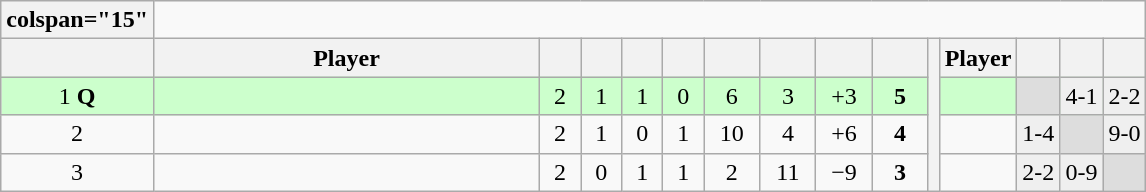<table class=wikitable style=text-align:center>
<tr>
<th>colspan="15" </th>
</tr>
<tr>
<th width=20 abbr=Position></th>
<th width=250>Player</th>
<th width=20 abbr=Played></th>
<th width=20 abbr=Won></th>
<th width=20 abbr=Drawn></th>
<th width=20 abbr=Lost></th>
<th width=30 abbr=Points for></th>
<th width=30 abbr=Points against></th>
<th width=30 abbr=Points difference></th>
<th width=30 abbr=Points></th>
<th rowspan="4" abbr=H2H></th>
<th>Player</th>
<th></th>
<th></th>
<th></th>
</tr>
<tr bgcolor=#CCFFCC>
<td>1 <strong>Q</strong></td>
<td align=left><strong></strong></td>
<td>2</td>
<td>1</td>
<td>1</td>
<td>0</td>
<td>6</td>
<td>3</td>
<td>+3</td>
<td><strong>5</strong></td>
<td></td>
<td bgcolor="#dddddd"> </td>
<td bgcolor="#efefef">4-1</td>
<td bgcolor="#efefef">2-2</td>
</tr>
<tr>
<td>2  </td>
<td align=left><strong></strong></td>
<td>2</td>
<td>1</td>
<td>0</td>
<td>1</td>
<td>10</td>
<td>4</td>
<td>+6</td>
<td><strong>4</strong></td>
<td></td>
<td bgcolor="#efefef">1-4</td>
<td bgcolor="#dddddd"> </td>
<td bgcolor="#efefef">9-0</td>
</tr>
<tr>
<td>3 </td>
<td align=left></td>
<td>2</td>
<td>0</td>
<td>1</td>
<td>1</td>
<td>2</td>
<td>11</td>
<td>−9</td>
<td><strong>3</strong></td>
<td></td>
<td bgcolor="#efefef">2-2</td>
<td bgcolor="#efefef">0-9</td>
<td bgcolor="#dddddd"> </td>
</tr>
</table>
